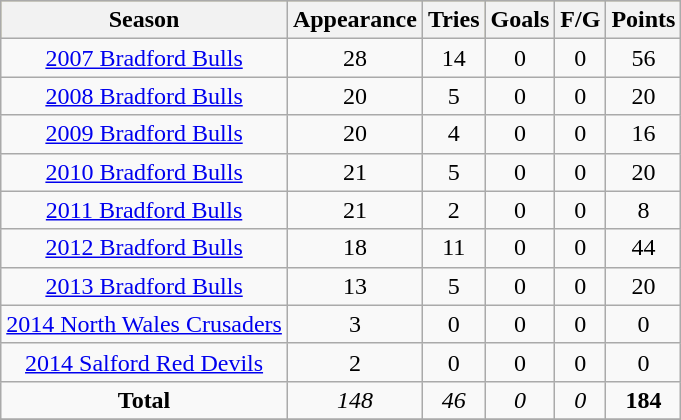<table class="wikitable" style="text-align:center;">
<tr bgcolor=#bdb76b>
<th>Season</th>
<th>Appearance</th>
<th>Tries</th>
<th>Goals</th>
<th>F/G</th>
<th>Points</th>
</tr>
<tr>
<td><a href='#'>2007 Bradford Bulls</a></td>
<td>28</td>
<td>14</td>
<td>0</td>
<td>0</td>
<td>56</td>
</tr>
<tr>
<td><a href='#'>2008 Bradford Bulls</a></td>
<td>20</td>
<td>5</td>
<td>0</td>
<td>0</td>
<td>20</td>
</tr>
<tr>
<td><a href='#'>2009 Bradford Bulls</a></td>
<td>20</td>
<td>4</td>
<td>0</td>
<td>0</td>
<td>16</td>
</tr>
<tr>
<td><a href='#'>2010 Bradford Bulls</a></td>
<td>21</td>
<td>5</td>
<td>0</td>
<td>0</td>
<td>20</td>
</tr>
<tr>
<td><a href='#'>2011 Bradford Bulls</a></td>
<td>21</td>
<td>2</td>
<td>0</td>
<td>0</td>
<td>8</td>
</tr>
<tr>
<td><a href='#'>2012 Bradford Bulls</a></td>
<td>18</td>
<td>11</td>
<td>0</td>
<td>0</td>
<td>44</td>
</tr>
<tr>
<td><a href='#'>2013 Bradford Bulls</a></td>
<td>13</td>
<td>5</td>
<td>0</td>
<td>0</td>
<td>20</td>
</tr>
<tr>
<td><a href='#'>2014 North Wales Crusaders</a></td>
<td>3</td>
<td>0</td>
<td>0</td>
<td>0</td>
<td>0</td>
</tr>
<tr>
<td><a href='#'>2014 Salford Red Devils</a></td>
<td>2</td>
<td>0</td>
<td>0</td>
<td>0</td>
<td>0</td>
</tr>
<tr>
<td><strong>Total</strong></td>
<td><em>148</em></td>
<td><em>46</em></td>
<td><em>0</em></td>
<td><em>0</em></td>
<td><strong>184</strong></td>
</tr>
<tr>
</tr>
</table>
